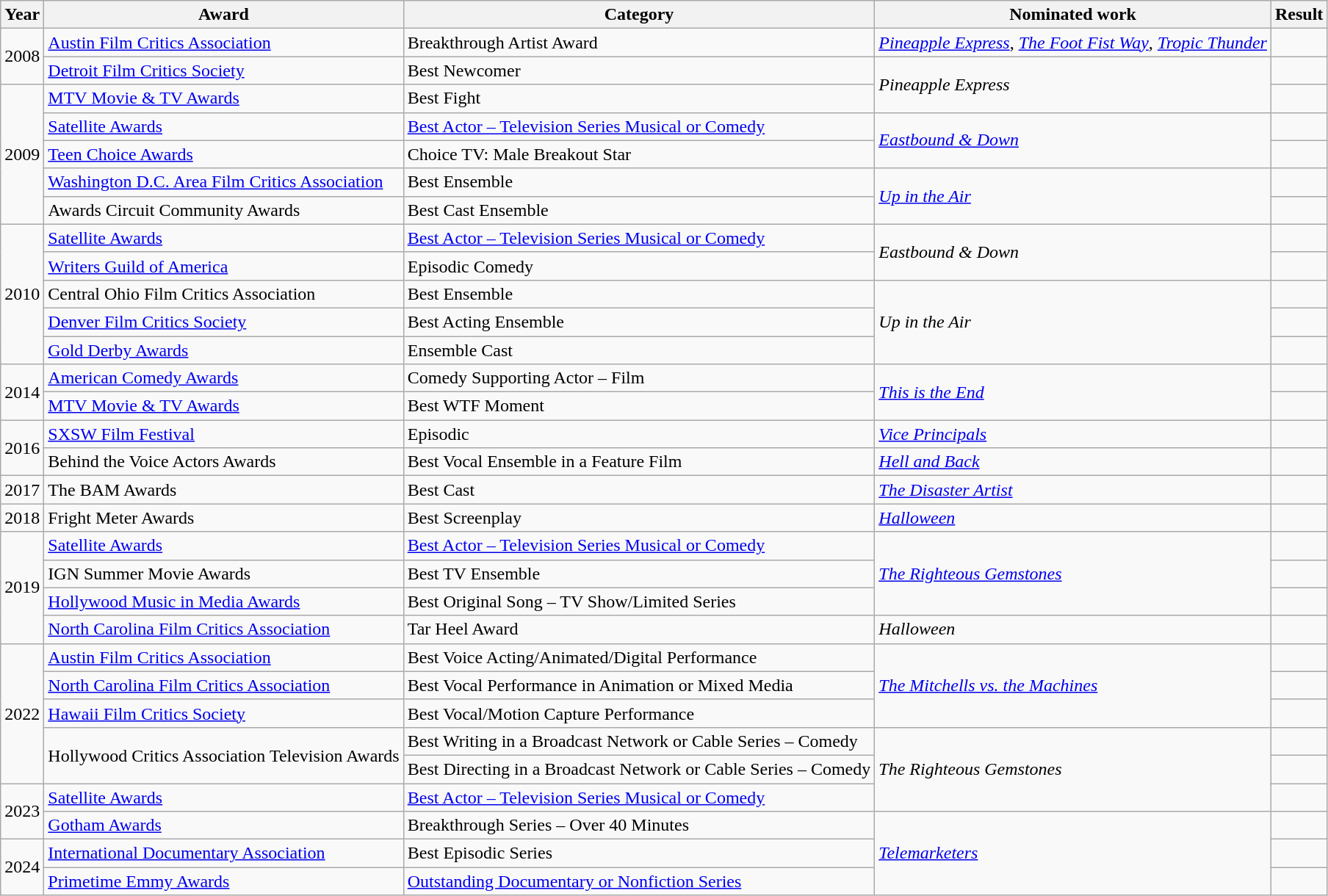<table class="wikitable">
<tr>
<th>Year</th>
<th>Award</th>
<th>Category</th>
<th>Nominated work</th>
<th>Result</th>
</tr>
<tr>
<td rowspan="2">2008</td>
<td><a href='#'>Austin Film Critics Association</a></td>
<td>Breakthrough Artist Award</td>
<td><em><a href='#'>Pineapple Express</a></em>, <em><a href='#'>The Foot Fist Way</a></em>, <em><a href='#'>Tropic Thunder</a></em></td>
<td></td>
</tr>
<tr>
<td><a href='#'>Detroit Film Critics Society</a></td>
<td>Best Newcomer</td>
<td rowspan="2"><em>Pineapple Express</em></td>
<td></td>
</tr>
<tr>
<td rowspan="5">2009</td>
<td><a href='#'>MTV Movie & TV Awards</a></td>
<td>Best Fight </td>
<td></td>
</tr>
<tr>
<td><a href='#'>Satellite Awards</a></td>
<td><a href='#'>Best Actor – Television Series Musical or Comedy</a></td>
<td rowspan="2"><em><a href='#'>Eastbound & Down</a></em></td>
<td></td>
</tr>
<tr>
<td><a href='#'>Teen Choice Awards</a></td>
<td>Choice TV: Male Breakout Star</td>
<td></td>
</tr>
<tr>
<td><a href='#'>Washington D.C. Area Film Critics Association</a></td>
<td>Best Ensemble</td>
<td rowspan="2"><em><a href='#'>Up in the Air</a></em></td>
<td></td>
</tr>
<tr>
<td>Awards Circuit Community Awards</td>
<td>Best Cast Ensemble</td>
<td></td>
</tr>
<tr>
<td rowspan="5">2010</td>
<td><a href='#'>Satellite Awards</a></td>
<td><a href='#'>Best Actor – Television Series Musical or Comedy</a></td>
<td rowspan="2"><em>Eastbound & Down</em></td>
<td></td>
</tr>
<tr>
<td><a href='#'>Writers Guild of America</a></td>
<td>Episodic Comedy</td>
<td></td>
</tr>
<tr>
<td>Central Ohio Film Critics Association</td>
<td>Best Ensemble</td>
<td rowspan="3"><em>Up in the Air</em></td>
<td></td>
</tr>
<tr>
<td><a href='#'>Denver Film Critics Society</a></td>
<td>Best Acting Ensemble</td>
<td></td>
</tr>
<tr>
<td><a href='#'>Gold Derby Awards</a></td>
<td>Ensemble Cast</td>
<td></td>
</tr>
<tr>
<td rowspan="2">2014</td>
<td><a href='#'>American Comedy Awards</a></td>
<td>Comedy Supporting Actor – Film</td>
<td rowspan="2"><em><a href='#'>This is the End</a></em></td>
<td></td>
</tr>
<tr>
<td><a href='#'>MTV Movie & TV Awards</a></td>
<td>Best WTF Moment </td>
<td></td>
</tr>
<tr>
<td rowspan="2">2016</td>
<td><a href='#'>SXSW Film Festival</a></td>
<td>Episodic</td>
<td><em><a href='#'>Vice Principals</a></em></td>
<td></td>
</tr>
<tr>
<td>Behind the Voice Actors Awards</td>
<td>Best Vocal Ensemble in a Feature Film</td>
<td><em><a href='#'>Hell and Back</a></em></td>
<td></td>
</tr>
<tr>
<td>2017</td>
<td>The BAM Awards</td>
<td>Best Cast</td>
<td><em><a href='#'>The Disaster Artist</a></em></td>
<td></td>
</tr>
<tr>
<td>2018</td>
<td>Fright Meter Awards</td>
<td>Best Screenplay</td>
<td><em><a href='#'>Halloween</a></em></td>
<td></td>
</tr>
<tr>
<td rowspan="4">2019</td>
<td><a href='#'>Satellite Awards</a></td>
<td><a href='#'>Best Actor – Television Series Musical or Comedy</a></td>
<td rowspan="3"><em><a href='#'>The Righteous Gemstones</a></em></td>
<td></td>
</tr>
<tr>
<td>IGN Summer Movie Awards</td>
<td>Best TV Ensemble</td>
<td></td>
</tr>
<tr>
<td><a href='#'>Hollywood Music in Media Awards</a></td>
<td>Best Original Song – TV Show/Limited Series</td>
<td></td>
</tr>
<tr>
<td><a href='#'>North Carolina Film Critics Association</a></td>
<td>Tar Heel Award</td>
<td><em>Halloween</em></td>
<td></td>
</tr>
<tr>
<td rowspan="5">2022</td>
<td><a href='#'>Austin Film Critics Association</a></td>
<td>Best Voice Acting/Animated/Digital Performance</td>
<td rowspan="3"><em><a href='#'>The Mitchells vs. the Machines</a></em></td>
<td></td>
</tr>
<tr>
<td><a href='#'>North Carolina Film Critics Association</a></td>
<td>Best Vocal Performance in Animation or Mixed Media</td>
<td></td>
</tr>
<tr>
<td><a href='#'>Hawaii Film Critics Society</a></td>
<td>Best Vocal/Motion Capture Performance</td>
<td></td>
</tr>
<tr>
<td rowspan="2">Hollywood Critics Association Television Awards</td>
<td>Best Writing in a Broadcast Network or Cable Series – Comedy</td>
<td rowspan="3"><em>The Righteous Gemstones</em></td>
<td></td>
</tr>
<tr>
<td>Best Directing in a Broadcast Network or Cable Series – Comedy</td>
<td></td>
</tr>
<tr>
<td rowspan="2">2023</td>
<td><a href='#'>Satellite Awards</a></td>
<td><a href='#'>Best Actor – Television Series Musical or Comedy</a></td>
<td></td>
</tr>
<tr>
<td><a href='#'>Gotham Awards</a></td>
<td>Breakthrough Series – Over 40 Minutes</td>
<td rowspan="3"><em><a href='#'>Telemarketers</a></em></td>
<td></td>
</tr>
<tr>
<td rowspan="2">2024</td>
<td><a href='#'>International Documentary Association</a></td>
<td>Best Episodic Series</td>
<td></td>
</tr>
<tr>
<td><a href='#'>Primetime Emmy Awards</a></td>
<td><a href='#'>Outstanding Documentary or Nonfiction Series</a></td>
<td></td>
</tr>
</table>
